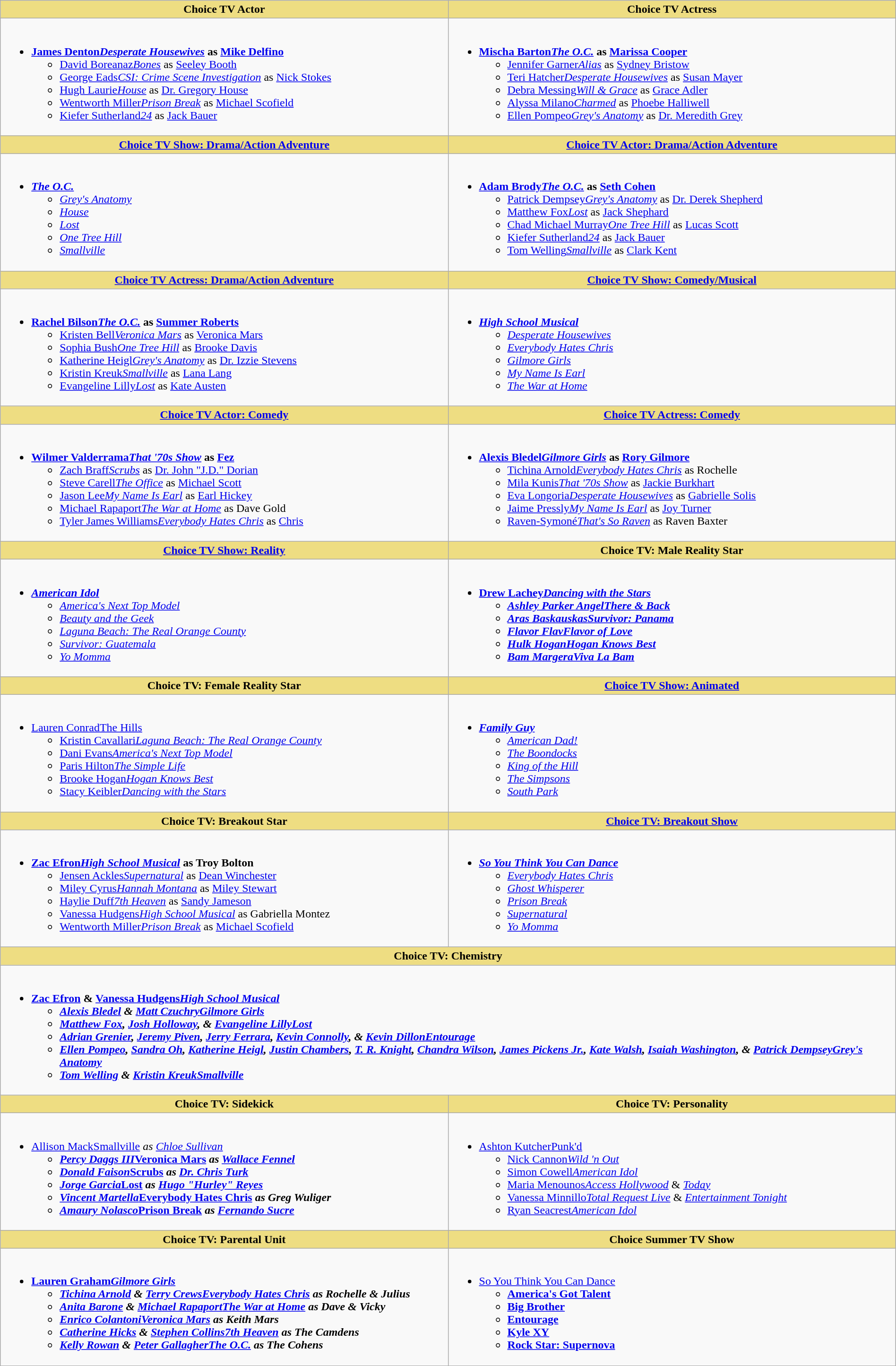<table class="wikitable" style="width:100%">
<tr>
<th style="background:#EEDD82; width:50%">Choice TV Actor</th>
<th style="background:#EEDD82; width:50%">Choice TV Actress</th>
</tr>
<tr>
<td valign="top"><br><ul><li><strong><a href='#'>James Denton</a><em><a href='#'>Desperate Housewives</a></em> as <a href='#'>Mike Delfino</a></strong><ul><li><a href='#'>David Boreanaz</a><em><a href='#'>Bones</a></em> as <a href='#'>Seeley Booth</a></li><li><a href='#'>George Eads</a><em><a href='#'>CSI: Crime Scene Investigation</a></em> as <a href='#'>Nick Stokes</a></li><li><a href='#'>Hugh Laurie</a><em><a href='#'>House</a></em> as <a href='#'>Dr. Gregory House</a></li><li><a href='#'>Wentworth Miller</a><em><a href='#'>Prison Break</a></em> as <a href='#'>Michael Scofield</a></li><li><a href='#'>Kiefer Sutherland</a><em><a href='#'>24</a></em> as <a href='#'>Jack Bauer</a></li></ul></li></ul></td>
<td valign="top"><br><ul><li><strong><a href='#'>Mischa Barton</a><em><a href='#'>The O.C.</a></em> as <a href='#'>Marissa Cooper</a></strong><ul><li><a href='#'>Jennifer Garner</a><em><a href='#'>Alias</a></em> as <a href='#'>Sydney Bristow</a></li><li><a href='#'>Teri Hatcher</a><em><a href='#'>Desperate Housewives</a></em> as <a href='#'>Susan Mayer</a></li><li><a href='#'>Debra Messing</a><em><a href='#'>Will & Grace</a></em> as <a href='#'>Grace Adler</a></li><li><a href='#'>Alyssa Milano</a><em><a href='#'>Charmed</a></em> as <a href='#'>Phoebe Halliwell</a></li><li><a href='#'>Ellen Pompeo</a><em><a href='#'>Grey's Anatomy</a></em> as <a href='#'>Dr. Meredith Grey</a></li></ul></li></ul></td>
</tr>
<tr>
<th style="background:#EEDD82; width:50%"><a href='#'>Choice TV Show: Drama/Action Adventure</a></th>
<th style="background:#EEDD82; width:50%"><a href='#'>Choice TV Actor: Drama/Action Adventure</a></th>
</tr>
<tr>
<td valign="top"><br><ul><li><strong><em><a href='#'>The O.C.</a></em></strong><ul><li><em><a href='#'>Grey's Anatomy</a></em></li><li><em><a href='#'>House</a></em></li><li><em><a href='#'>Lost</a></em></li><li><em><a href='#'>One Tree Hill</a></em></li><li><em><a href='#'>Smallville</a></em></li></ul></li></ul></td>
<td valign="top"><br><ul><li><strong><a href='#'>Adam Brody</a><em><a href='#'>The O.C.</a></em> as <a href='#'>Seth Cohen</a></strong><ul><li><a href='#'>Patrick Dempsey</a><em><a href='#'>Grey's Anatomy</a></em> as <a href='#'>Dr. Derek Shepherd</a></li><li><a href='#'>Matthew Fox</a><em><a href='#'>Lost</a></em> as <a href='#'>Jack Shephard</a></li><li><a href='#'>Chad Michael Murray</a><em><a href='#'>One Tree Hill</a></em> as <a href='#'>Lucas Scott</a></li><li><a href='#'>Kiefer Sutherland</a><em><a href='#'>24</a></em> as <a href='#'>Jack Bauer</a></li><li><a href='#'>Tom Welling</a><em><a href='#'>Smallville</a></em> as <a href='#'>Clark Kent</a></li></ul></li></ul></td>
</tr>
<tr>
<th style="background:#EEDD82; width:50%"><a href='#'>Choice TV Actress: Drama/Action Adventure</a></th>
<th style="background:#EEDD82; width:50%"><a href='#'>Choice TV Show: Comedy/Musical</a></th>
</tr>
<tr>
<td valign="top"><br><ul><li><strong><a href='#'>Rachel Bilson</a><em><a href='#'>The O.C.</a></em> as <a href='#'>Summer Roberts</a></strong><ul><li><a href='#'>Kristen Bell</a><em><a href='#'>Veronica Mars</a></em> as <a href='#'>Veronica Mars</a></li><li><a href='#'>Sophia Bush</a><em><a href='#'>One Tree Hill</a></em> as <a href='#'>Brooke Davis</a></li><li><a href='#'>Katherine Heigl</a><em><a href='#'>Grey's Anatomy</a></em> as <a href='#'>Dr. Izzie Stevens</a></li><li><a href='#'>Kristin Kreuk</a><em><a href='#'>Smallville</a></em> as <a href='#'>Lana Lang</a></li><li><a href='#'>Evangeline Lilly</a><em><a href='#'>Lost</a></em> as <a href='#'>Kate Austen</a></li></ul></li></ul></td>
<td valign="top"><br><ul><li><strong><em><a href='#'>High School Musical</a></em></strong><ul><li><em><a href='#'>Desperate Housewives</a></em></li><li><em><a href='#'>Everybody Hates Chris</a></em></li><li><em><a href='#'>Gilmore Girls</a></em></li><li><em><a href='#'>My Name Is Earl</a></em></li><li><em><a href='#'>The War at Home</a></em></li></ul></li></ul></td>
</tr>
<tr>
<th style="background:#EEDD82; width:50%"><a href='#'>Choice TV Actor: Comedy</a></th>
<th style="background:#EEDD82; width:50%"><a href='#'>Choice TV Actress: Comedy</a></th>
</tr>
<tr>
<td valign="top"><br><ul><li><strong><a href='#'>Wilmer Valderrama</a><em><a href='#'>That '70s Show</a></em> as <a href='#'>Fez</a></strong><ul><li><a href='#'>Zach Braff</a><em><a href='#'>Scrubs</a></em> as <a href='#'>Dr. John "J.D." Dorian</a></li><li><a href='#'>Steve Carell</a><em><a href='#'>The Office</a></em> as <a href='#'>Michael Scott</a></li><li><a href='#'>Jason Lee</a><em><a href='#'>My Name Is Earl</a></em> as <a href='#'>Earl Hickey</a></li><li><a href='#'>Michael Rapaport</a><em><a href='#'>The War at Home</a></em> as Dave Gold</li><li><a href='#'>Tyler James Williams</a><em><a href='#'>Everybody Hates Chris</a></em> as <a href='#'>Chris</a></li></ul></li></ul></td>
<td valign="top"><br><ul><li><strong><a href='#'>Alexis Bledel</a><em><a href='#'>Gilmore Girls</a></em> as <a href='#'>Rory Gilmore</a></strong><ul><li><a href='#'>Tichina Arnold</a><em><a href='#'>Everybody Hates Chris</a></em> as Rochelle</li><li><a href='#'>Mila Kunis</a><em><a href='#'>That '70s Show</a></em> as <a href='#'>Jackie Burkhart</a></li><li><a href='#'>Eva Longoria</a><em><a href='#'>Desperate Housewives</a></em> as <a href='#'>Gabrielle Solis</a></li><li><a href='#'>Jaime Pressly</a><em><a href='#'>My Name Is Earl</a></em> as <a href='#'>Joy Turner</a></li><li><a href='#'>Raven-Symoné</a><em><a href='#'>That's So Raven</a></em> as Raven Baxter</li></ul></li></ul></td>
</tr>
<tr>
<th style="background:#EEDD82; width:50%"><a href='#'>Choice TV Show: Reality</a></th>
<th style="background:#EEDD82; width:50%">Choice TV: Male Reality Star</th>
</tr>
<tr>
<td valign="top"><br><ul><li><strong><em><a href='#'>American Idol</a></em></strong><ul><li><em><a href='#'>America's Next Top Model</a></em></li><li><em><a href='#'>Beauty and the Geek</a></em></li><li><em><a href='#'>Laguna Beach: The Real Orange County</a></em></li><li><em><a href='#'>Survivor: Guatemala</a></em></li><li><em><a href='#'>Yo Momma</a></em></li></ul></li></ul></td>
<td valign="top"><br><ul><li><strong><a href='#'>Drew Lachey</a><em><a href='#'>Dancing with the Stars</a><strong><em><ul><li><a href='#'>Ashley Parker Angel</a></em><a href='#'>There & Back</a><em></li><li><a href='#'>Aras Baskauskas</a></em><a href='#'>Survivor: Panama</a><em></li><li><a href='#'>Flavor Flav</a></em><a href='#'>Flavor of Love</a><em></li><li><a href='#'>Hulk Hogan</a></em><a href='#'>Hogan Knows Best</a><em></li><li><a href='#'>Bam Margera</a></em><a href='#'>Viva La Bam</a><em></li></ul></li></ul></td>
</tr>
<tr>
<th style="background:#EEDD82; width:50%">Choice TV: Female Reality Star</th>
<th style="background:#EEDD82; width:50%"><a href='#'>Choice TV Show: Animated</a></th>
</tr>
<tr>
<td valign="top"><br><ul><li></strong><a href='#'>Lauren Conrad</a></em><a href='#'>The Hills</a></em></strong><ul><li><a href='#'>Kristin Cavallari</a><em><a href='#'>Laguna Beach: The Real Orange County</a></em></li><li><a href='#'>Dani Evans</a><em><a href='#'>America's Next Top Model</a></em></li><li><a href='#'>Paris Hilton</a><em><a href='#'>The Simple Life</a></em></li><li><a href='#'>Brooke Hogan</a><em><a href='#'>Hogan Knows Best</a></em></li><li><a href='#'>Stacy Keibler</a><em><a href='#'>Dancing with the Stars</a></em></li></ul></li></ul></td>
<td valign="top"><br><ul><li><strong><em><a href='#'>Family Guy</a></em></strong><ul><li><em><a href='#'>American Dad!</a></em></li><li><em><a href='#'>The Boondocks</a></em></li><li><em><a href='#'>King of the Hill</a></em></li><li><em><a href='#'>The Simpsons</a></em></li><li><em><a href='#'>South Park</a></em></li></ul></li></ul></td>
</tr>
<tr>
<th style="background:#EEDD82; width:50%">Choice TV: Breakout Star</th>
<th style="background:#EEDD82; width:50%"><a href='#'>Choice TV: Breakout Show</a></th>
</tr>
<tr>
<td valign="top"><br><ul><li><strong><a href='#'>Zac Efron</a><em><a href='#'>High School Musical</a></em> as Troy Bolton</strong><ul><li><a href='#'>Jensen Ackles</a><em><a href='#'>Supernatural</a></em> as <a href='#'>Dean Winchester</a></li><li><a href='#'>Miley Cyrus</a><em><a href='#'>Hannah Montana</a></em> as <a href='#'>Miley Stewart</a></li><li><a href='#'>Haylie Duff</a><em><a href='#'>7th Heaven</a></em> as <a href='#'>Sandy Jameson</a></li><li><a href='#'>Vanessa Hudgens</a><em><a href='#'>High School Musical</a></em> as Gabriella Montez</li><li><a href='#'>Wentworth Miller</a><em><a href='#'>Prison Break</a></em> as <a href='#'>Michael Scofield</a></li></ul></li></ul></td>
<td valign="top"><br><ul><li><strong><em><a href='#'>So You Think You Can Dance</a></em></strong><ul><li><em><a href='#'>Everybody Hates Chris</a></em></li><li><em><a href='#'>Ghost Whisperer</a></em></li><li><em><a href='#'>Prison Break</a></em></li><li><em><a href='#'>Supernatural</a></em></li><li><em><a href='#'>Yo Momma</a></em></li></ul></li></ul></td>
</tr>
<tr>
<th style="background:#EEDD82;" colspan="2">Choice TV: Chemistry</th>
</tr>
<tr>
<td colspan="2" valign="top"><br><ul><li><strong><a href='#'>Zac Efron</a> & <a href='#'>Vanessa Hudgens</a><em><a href='#'>High School Musical</a><strong><em><ul><li><a href='#'>Alexis Bledel</a> & <a href='#'>Matt Czuchry</a></em><a href='#'>Gilmore Girls</a><em></li><li><a href='#'>Matthew Fox</a>, <a href='#'>Josh Holloway</a>, & <a href='#'>Evangeline Lilly</a></em><a href='#'>Lost</a><em></li><li><a href='#'>Adrian Grenier</a>, <a href='#'>Jeremy Piven</a>, <a href='#'>Jerry Ferrara</a>, <a href='#'>Kevin Connolly</a>, & <a href='#'>Kevin Dillon</a></em><a href='#'>Entourage</a><em></li><li><a href='#'>Ellen Pompeo</a>, <a href='#'>Sandra Oh</a>, <a href='#'>Katherine Heigl</a>, <a href='#'>Justin Chambers</a>, <a href='#'>T. R. Knight</a>, <a href='#'>Chandra Wilson</a>, <a href='#'>James Pickens Jr.</a>, <a href='#'>Kate Walsh</a>, <a href='#'>Isaiah Washington</a>, & <a href='#'>Patrick Dempsey</a></em><a href='#'>Grey's Anatomy</a><em></li><li><a href='#'>Tom Welling</a> & <a href='#'>Kristin Kreuk</a></em><a href='#'>Smallville</a><em></li></ul></li></ul></td>
</tr>
<tr>
<th style="background:#EEDD82; width:50%">Choice TV: Sidekick</th>
<th style="background:#EEDD82; width:50%">Choice TV: Personality</th>
</tr>
<tr>
<td valign="top"><br><ul><li></strong><a href='#'>Allison Mack</a></em><a href='#'>Smallville</a><em> as <a href='#'>Chloe Sullivan</a><strong><ul><li><a href='#'>Percy Daggs III</a></em><a href='#'>Veronica Mars</a><em> as <a href='#'>Wallace Fennel</a></li><li><a href='#'>Donald Faison</a></em><a href='#'>Scrubs</a><em> as <a href='#'>Dr. Chris Turk</a></li><li><a href='#'>Jorge Garcia</a></em><a href='#'>Lost</a><em> as <a href='#'>Hugo "Hurley" Reyes</a></li><li><a href='#'>Vincent Martella</a></em><a href='#'>Everybody Hates Chris</a><em> as Greg Wuliger</li><li><a href='#'>Amaury Nolasco</a></em><a href='#'>Prison Break</a><em> as <a href='#'>Fernando Sucre</a></li></ul></li></ul></td>
<td valign="top"><br><ul><li></strong><a href='#'>Ashton Kutcher</a></em><a href='#'>Punk'd</a></em></strong><ul><li><a href='#'>Nick Cannon</a><em><a href='#'>Wild 'n Out</a></em></li><li><a href='#'>Simon Cowell</a><em><a href='#'>American Idol</a></em></li><li><a href='#'>Maria Menounos</a><em><a href='#'>Access Hollywood</a></em> & <em><a href='#'>Today</a></em></li><li><a href='#'>Vanessa Minnillo</a><em><a href='#'>Total Request Live</a></em> & <em><a href='#'>Entertainment Tonight</a></em></li><li><a href='#'>Ryan Seacrest</a><em><a href='#'>American Idol</a></em></li></ul></li></ul></td>
</tr>
<tr>
<th style="background:#EEDD82; width:50%">Choice TV: Parental Unit</th>
<th style="background:#EEDD82; width:50%">Choice Summer TV Show</th>
</tr>
<tr>
<td valign="top"><br><ul><li><strong><a href='#'>Lauren Graham</a><em><a href='#'>Gilmore Girls</a><strong><em><ul><li><a href='#'>Tichina Arnold</a> & <a href='#'>Terry Crews</a></em><a href='#'>Everybody Hates Chris</a><em> as Rochelle & Julius</li><li><a href='#'>Anita Barone</a> & <a href='#'>Michael Rapaport</a></em><a href='#'>The War at Home</a><em> as Dave & Vicky</li><li><a href='#'>Enrico Colantoni</a></em><a href='#'>Veronica Mars</a><em> as Keith Mars</li><li><a href='#'>Catherine Hicks</a> & <a href='#'>Stephen Collins</a></em><a href='#'>7th Heaven</a><em> as The Camdens</li><li><a href='#'>Kelly Rowan</a> & <a href='#'>Peter Gallagher</a></em><a href='#'>The O.C.</a><em> as The Cohens</li></ul></li></ul></td>
<td valign="top"><br><ul><li></em></strong><a href='#'>So You Think You Can Dance</a><strong><em><ul><li></em><a href='#'>America's Got Talent</a><em></li><li></em><a href='#'>Big Brother</a><em></li><li></em><a href='#'>Entourage</a><em></li><li></em><a href='#'>Kyle XY</a><em></li><li></em><a href='#'>Rock Star: Supernova</a><em></li></ul></li></ul></td>
</tr>
</table>
